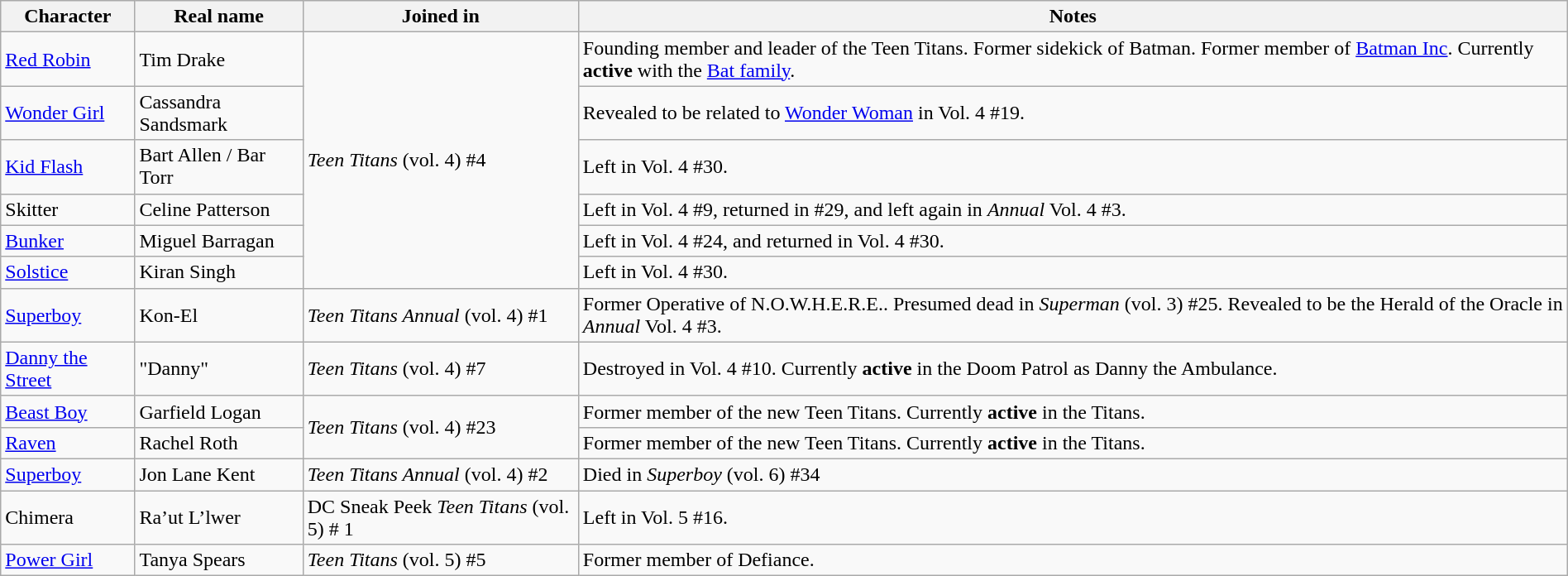<table class="wikitable" width="100%">
<tr>
<th>Character</th>
<th>Real name</th>
<th>Joined in</th>
<th>Notes</th>
</tr>
<tr>
<td><a href='#'>Red Robin</a></td>
<td>Tim Drake</td>
<td rowspan="6"><em>Teen Titans</em> (vol. 4) #4</td>
<td>Founding member and leader of the Teen Titans. Former sidekick of Batman. Former member of <a href='#'>Batman Inc</a>. Currently <strong>active</strong> with the <a href='#'>Bat family</a>.</td>
</tr>
<tr>
<td><a href='#'>Wonder Girl</a></td>
<td>Cassandra Sandsmark</td>
<td>Revealed to be related to <a href='#'>Wonder Woman</a> in Vol. 4 #19.</td>
</tr>
<tr>
<td><a href='#'>Kid Flash</a></td>
<td>Bart Allen / Bar Torr</td>
<td>Left in Vol. 4 #30.</td>
</tr>
<tr>
<td>Skitter</td>
<td>Celine Patterson</td>
<td>Left in Vol. 4 #9, returned in #29, and left again in <em>Annual</em> Vol. 4 #3.</td>
</tr>
<tr>
<td><a href='#'>Bunker</a></td>
<td>Miguel Barragan</td>
<td>Left in Vol. 4 #24, and returned in Vol. 4 #30.</td>
</tr>
<tr>
<td><a href='#'>Solstice</a></td>
<td>Kiran Singh</td>
<td>Left in Vol. 4 #30.</td>
</tr>
<tr>
<td><a href='#'>Superboy</a></td>
<td>Kon-El</td>
<td><em>Teen Titans Annual</em> (vol. 4) #1</td>
<td>Former Operative of N.O.W.H.E.R.E.. Presumed dead in <em>Superman</em> (vol. 3) #25. Revealed to be the Herald of the Oracle in <em>Annual</em> Vol. 4 #3.</td>
</tr>
<tr>
<td><a href='#'>Danny the Street</a></td>
<td>"Danny"</td>
<td><em>Teen Titans</em> (vol. 4) #7</td>
<td>Destroyed in Vol. 4 #10. Currently <strong>active</strong> in the Doom Patrol as Danny the Ambulance.</td>
</tr>
<tr>
<td><a href='#'>Beast Boy</a></td>
<td>Garfield Logan</td>
<td rowspan="2"><em>Teen Titans</em> (vol. 4) #23</td>
<td>Former member of the new Teen Titans. Currently <strong>active</strong> in the Titans.</td>
</tr>
<tr>
<td><a href='#'>Raven</a></td>
<td>Rachel Roth</td>
<td>Former member of the new Teen Titans. Currently <strong>active</strong> in the Titans.</td>
</tr>
<tr>
<td><a href='#'>Superboy</a></td>
<td>Jon Lane Kent</td>
<td><em>Teen Titans Annual</em> (vol. 4) #2</td>
<td>Died in <em>Superboy</em> (vol. 6) #34</td>
</tr>
<tr>
<td>Chimera</td>
<td>Ra’ut L’lwer</td>
<td>DC Sneak Peek <em>Teen Titans</em> (vol. 5) # 1</td>
<td>Left in Vol. 5 #16.</td>
</tr>
<tr>
<td><a href='#'>Power Girl</a></td>
<td>Tanya Spears</td>
<td><em>Teen Titans</em> (vol. 5) #5</td>
<td>Former member of Defiance.</td>
</tr>
</table>
